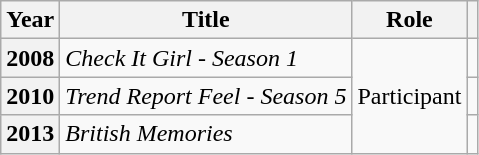<table class="wikitable plainrowheaders sortable">
<tr>
<th scope="col">Year</th>
<th scope="col">Title</th>
<th scope="col">Role</th>
<th scope="col" class="unsortable"></th>
</tr>
<tr>
<th scope="row">2008</th>
<td><em>Check It Girl - Season 1</em></td>
<td rowspan="3">Participant</td>
<td style="text-align:center"></td>
</tr>
<tr>
<th scope="row">2010</th>
<td><em>Trend Report Feel - Season 5</em></td>
<td style="text-align:center"></td>
</tr>
<tr>
<th scope="row">2013</th>
<td><em>British Memories</em></td>
<td style="text-align:center"></td>
</tr>
</table>
